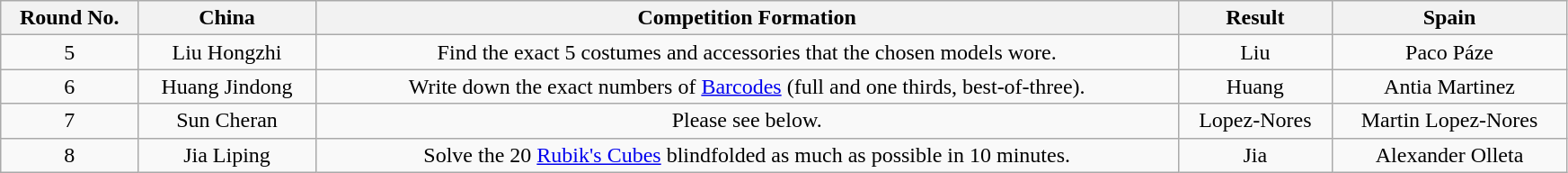<table class="wikitable" style="width:92%; text-align:center">
<tr>
<th>Round No.</th>
<th>China</th>
<th>Competition Formation</th>
<th>Result</th>
<th>Spain</th>
</tr>
<tr>
<td>5</td>
<td>Liu Hongzhi</td>
<td>Find the exact 5 costumes and accessories that the chosen models wore.</td>
<td>Liu</td>
<td>Paco Páze</td>
</tr>
<tr>
<td>6</td>
<td>Huang Jindong</td>
<td>Write down the exact numbers of <a href='#'>Barcodes</a> (full and one thirds, best-of-three).</td>
<td>Huang</td>
<td>Antia Martinez</td>
</tr>
<tr>
<td>7</td>
<td>Sun Cheran</td>
<td>Please see below.</td>
<td>Lopez-Nores</td>
<td>Martin Lopez-Nores</td>
</tr>
<tr>
<td>8</td>
<td>Jia Liping</td>
<td>Solve the 20 <a href='#'>Rubik's Cubes</a> blindfolded as much as possible in 10 minutes.</td>
<td>Jia</td>
<td>Alexander Olleta</td>
</tr>
</table>
